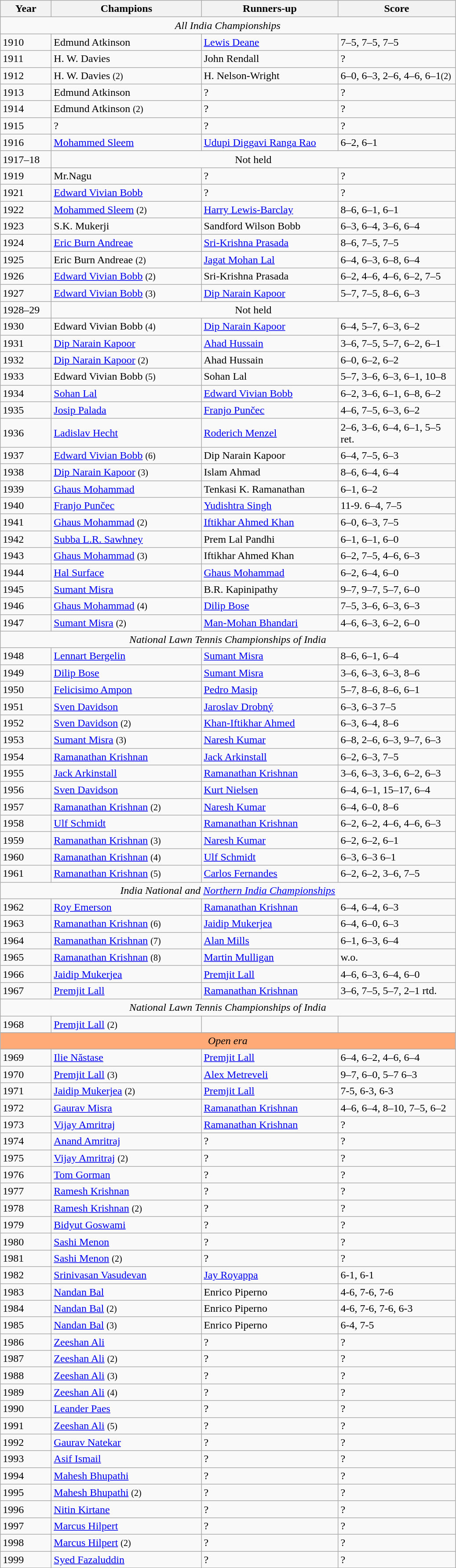<table class="wikitable">
<tr>
<th style="width:70px">Year</th>
<th style="width:220px">Champions</th>
<th style="width:200px">Runners-up</th>
<th style="width:170px" class="unsortable">Score</th>
</tr>
<tr>
<td colspan=4 align=center><em>All India Championships</em></td>
</tr>
<tr>
<td>1910</td>
<td> Edmund Atkinson</td>
<td> <a href='#'>Lewis Deane</a></td>
<td>7–5, 7–5, 7–5</td>
</tr>
<tr>
<td>1911</td>
<td> H. W. Davies</td>
<td> John Rendall</td>
<td>?</td>
</tr>
<tr>
<td>1912</td>
<td> H. W. Davies <small>(2)</small></td>
<td> H. Nelson-Wright</td>
<td>6–0, 6–3, 2–6, 4–6, 6–1<small>(2)</small></td>
</tr>
<tr>
<td>1913</td>
<td> Edmund Atkinson</td>
<td> ?</td>
<td>?</td>
</tr>
<tr>
<td>1914</td>
<td> Edmund Atkinson <small>(2)</small></td>
<td> ?</td>
<td>?</td>
</tr>
<tr>
<td>1915</td>
<td> ?</td>
<td> ?</td>
<td>?</td>
</tr>
<tr>
<td>1916</td>
<td> <a href='#'>Mohammed Sleem</a></td>
<td> <a href='#'>Udupi Diggavi Ranga Rao</a></td>
<td>6–2, 6–1</td>
</tr>
<tr>
<td>1917–18</td>
<td colspan=3 align=center>Not held</td>
</tr>
<tr>
<td>1919</td>
<td> Mr.Nagu</td>
<td> ?</td>
<td>?</td>
</tr>
<tr>
<td>1921</td>
<td> <a href='#'>Edward Vivian Bobb</a></td>
<td> ?</td>
<td>?</td>
</tr>
<tr>
<td>1922</td>
<td> <a href='#'>Mohammed Sleem</a> <small>(2)</small></td>
<td> <a href='#'>Harry Lewis-Barclay</a></td>
<td>8–6, 6–1, 6–1</td>
</tr>
<tr>
<td>1923</td>
<td> S.K. Mukerji</td>
<td> Sandford Wilson Bobb</td>
<td>6–3, 6–4, 3–6, 6–4</td>
</tr>
<tr>
<td>1924</td>
<td> <a href='#'>Eric Burn Andreae</a></td>
<td> <a href='#'>Sri-Krishna Prasada</a></td>
<td>8–6, 7–5, 7–5</td>
</tr>
<tr>
<td>1925</td>
<td> Eric Burn Andreae <small>(2)</small></td>
<td> <a href='#'>Jagat Mohan Lal</a></td>
<td>6–4, 6–3, 6–8, 6–4</td>
</tr>
<tr>
<td>1926</td>
<td> <a href='#'>Edward Vivian Bobb</a> <small>(2)</small></td>
<td> Sri-Krishna Prasada</td>
<td>6–2, 4–6, 4–6, 6–2, 7–5</td>
</tr>
<tr>
<td>1927</td>
<td> <a href='#'>Edward Vivian Bobb</a> <small>(3)</small></td>
<td> <a href='#'>Dip Narain Kapoor</a></td>
<td>5–7, 7–5, 8–6, 6–3</td>
</tr>
<tr>
<td>1928–29</td>
<td colspan=3 align=center>Not held</td>
</tr>
<tr>
<td>1930</td>
<td> Edward Vivian Bobb <small>(4)</small></td>
<td> <a href='#'>Dip Narain Kapoor</a></td>
<td>6–4, 5–7, 6–3, 6–2</td>
</tr>
<tr>
<td>1931</td>
<td> <a href='#'>Dip Narain Kapoor</a></td>
<td> <a href='#'>Ahad Hussain</a></td>
<td>3–6, 7–5, 5–7, 6–2, 6–1</td>
</tr>
<tr>
<td>1932</td>
<td> <a href='#'>Dip Narain Kapoor</a> <small>(2)</small></td>
<td> Ahad Hussain</td>
<td>6–0, 6–2, 6–2</td>
</tr>
<tr>
<td>1933</td>
<td> Edward Vivian Bobb <small>(5)</small></td>
<td> Sohan Lal</td>
<td>5–7, 3–6, 6–3, 6–1, 10–8</td>
</tr>
<tr>
<td>1934</td>
<td> <a href='#'>Sohan Lal</a></td>
<td> <a href='#'>Edward Vivian Bobb</a></td>
<td>6–2, 3–6, 6–1, 6–8, 6–2</td>
</tr>
<tr>
<td>1935</td>
<td> <a href='#'>Josip Palada</a></td>
<td> <a href='#'>Franjo Punčec</a></td>
<td>4–6, 7–5, 6–3, 6–2</td>
</tr>
<tr>
<td>1936</td>
<td>  <a href='#'>Ladislav Hecht</a></td>
<td> <a href='#'>Roderich Menzel</a></td>
<td>2–6, 3–6, 6–4, 6–1, 5–5 ret.</td>
</tr>
<tr>
<td>1937</td>
<td> <a href='#'>Edward Vivian Bobb</a> <small>(6)</small></td>
<td> Dip Narain Kapoor</td>
<td>6–4, 7–5, 6–3</td>
</tr>
<tr>
<td>1938</td>
<td> <a href='#'>Dip Narain Kapoor</a> <small>(3)</small></td>
<td> Islam Ahmad</td>
<td>8–6, 6–4, 6–4</td>
</tr>
<tr>
<td>1939</td>
<td> <a href='#'>Ghaus Mohammad</a></td>
<td> Tenkasi K. Ramanathan</td>
<td>6–1, 6–2</td>
</tr>
<tr>
<td>1940</td>
<td> <a href='#'>Franjo Punčec</a></td>
<td> <a href='#'>Yudishtra Singh</a></td>
<td>11-9. 6–4, 7–5</td>
</tr>
<tr>
<td>1941</td>
<td> <a href='#'>Ghaus Mohammad</a> <small>(2)</small></td>
<td> <a href='#'>Iftikhar Ahmed Khan</a></td>
<td>6–0, 6–3, 7–5</td>
</tr>
<tr>
<td>1942</td>
<td> <a href='#'>Subba L.R. Sawhney</a></td>
<td> Prem Lal Pandhi</td>
<td>6–1, 6–1, 6–0</td>
</tr>
<tr>
<td>1943</td>
<td> <a href='#'>Ghaus Mohammad</a> <small>(3)</small></td>
<td> Iftikhar Ahmed Khan</td>
<td>6–2, 7–5, 4–6, 6–3</td>
</tr>
<tr>
<td>1944</td>
<td> <a href='#'>Hal Surface</a></td>
<td> <a href='#'>Ghaus Mohammad</a></td>
<td>6–2, 6–4, 6–0</td>
</tr>
<tr>
<td>1945</td>
<td> <a href='#'>Sumant Misra</a></td>
<td> B.R. Kapinipathy</td>
<td>9–7, 9–7, 5–7, 6–0</td>
</tr>
<tr>
<td>1946</td>
<td> <a href='#'>Ghaus Mohammad</a> <small>(4)</small></td>
<td> <a href='#'>Dilip Bose</a></td>
<td>7–5, 3–6, 6–3, 6–3</td>
</tr>
<tr>
<td>1947</td>
<td> <a href='#'>Sumant Misra</a> <small>(2)</small></td>
<td> <a href='#'>Man-Mohan Bhandari</a></td>
<td>4–6, 6–3, 6–2, 6–0</td>
</tr>
<tr>
<td colspan=4 align=center><em>National Lawn Tennis Championships of India</em></td>
</tr>
<tr>
<td>1948</td>
<td> <a href='#'>Lennart Bergelin</a></td>
<td> <a href='#'>Sumant Misra</a></td>
<td>8–6, 6–1, 6–4</td>
</tr>
<tr>
<td>1949</td>
<td> <a href='#'>Dilip Bose</a></td>
<td> <a href='#'>Sumant Misra</a></td>
<td>3–6, 6–3, 6–3, 8–6</td>
</tr>
<tr>
<td>1950</td>
<td> <a href='#'>Felicisimo Ampon</a></td>
<td> <a href='#'>Pedro Masip</a></td>
<td>5–7, 8–6, 8–6, 6–1</td>
</tr>
<tr>
<td>1951</td>
<td> <a href='#'>Sven Davidson</a></td>
<td> <a href='#'>Jaroslav Drobný</a></td>
<td>6–3, 6–3 7–5</td>
</tr>
<tr>
<td>1952</td>
<td> <a href='#'>Sven Davidson</a> <small>(2)</small></td>
<td> <a href='#'>Khan-Iftikhar Ahmed</a></td>
<td>6–3, 6–4, 8–6</td>
</tr>
<tr>
<td>1953</td>
<td> <a href='#'>Sumant Misra</a> <small>(3)</small></td>
<td> <a href='#'>Naresh Kumar</a></td>
<td>6–8, 2–6,  6–3, 9–7, 6–3</td>
</tr>
<tr>
<td>1954</td>
<td> <a href='#'>Ramanathan Krishnan</a></td>
<td> <a href='#'>Jack Arkinstall</a></td>
<td>6–2, 6–3, 7–5</td>
</tr>
<tr>
<td>1955</td>
<td> <a href='#'>Jack Arkinstall</a></td>
<td> <a href='#'>Ramanathan Krishnan</a></td>
<td>3–6, 6–3, 3–6, 6–2, 6–3</td>
</tr>
<tr>
<td>1956</td>
<td> <a href='#'>Sven Davidson</a></td>
<td> <a href='#'>Kurt Nielsen</a></td>
<td>6–4, 6–1, 15–17, 6–4</td>
</tr>
<tr>
<td>1957</td>
<td> <a href='#'>Ramanathan Krishnan</a> <small>(2)</small></td>
<td> <a href='#'>Naresh Kumar</a></td>
<td>6–4, 6–0, 8–6</td>
</tr>
<tr>
<td>1958</td>
<td> <a href='#'>Ulf Schmidt</a></td>
<td> <a href='#'>Ramanathan Krishnan</a></td>
<td>6–2, 6–2, 4–6, 4–6, 6–3</td>
</tr>
<tr>
<td>1959</td>
<td> <a href='#'>Ramanathan Krishnan</a> <small>(3)</small></td>
<td> <a href='#'>Naresh Kumar</a></td>
<td>6–2, 6–2, 6–1</td>
</tr>
<tr>
<td>1960</td>
<td> <a href='#'>Ramanathan Krishnan</a> <small>(4)</small></td>
<td> <a href='#'>Ulf Schmidt</a></td>
<td>6–3, 6–3  6–1</td>
</tr>
<tr>
<td>1961</td>
<td> <a href='#'>Ramanathan Krishnan</a> <small>(5)</small></td>
<td> <a href='#'>Carlos Fernandes</a></td>
<td>6–2, 6–2, 3–6, 7–5</td>
</tr>
<tr>
<td colspan=4 align=center><em>India National and <a href='#'>Northern India Championships</a></em></td>
</tr>
<tr>
<td>1962</td>
<td> <a href='#'>Roy Emerson</a></td>
<td> <a href='#'>Ramanathan Krishnan</a></td>
<td>6–4, 6–4, 6–3</td>
</tr>
<tr>
<td>1963</td>
<td> <a href='#'>Ramanathan Krishnan</a> <small>(6)</small></td>
<td> <a href='#'>Jaidip Mukerjea</a></td>
<td>6–4, 6–0, 6–3</td>
</tr>
<tr>
<td>1964</td>
<td> <a href='#'>Ramanathan Krishnan</a> <small>(7)</small></td>
<td> <a href='#'>Alan Mills</a></td>
<td>6–1, 6–3, 6–4</td>
</tr>
<tr>
<td>1965</td>
<td> <a href='#'>Ramanathan Krishnan</a> <small>(8)</small></td>
<td> <a href='#'>Martin Mulligan</a></td>
<td>w.o.</td>
</tr>
<tr>
<td>1966</td>
<td>  <a href='#'>Jaidip Mukerjea</a></td>
<td>  <a href='#'>Premjit Lall</a></td>
<td>4–6, 6–3, 6–4, 6–0</td>
</tr>
<tr>
<td>1967</td>
<td> <a href='#'>Premjit Lall</a></td>
<td> <a href='#'>Ramanathan Krishnan</a></td>
<td>3–6, 7–5, 5–7, 2–1 rtd.</td>
</tr>
<tr>
<td colspan=4 align=center><em>National Lawn Tennis Championships of India</em></td>
</tr>
<tr>
<td>1968</td>
<td> <a href='#'>Premjit Lall</a> <small>(2)</small></td>
<td></td>
<td></td>
</tr>
<tr>
</tr>
<tr style=background-color:#ffaa77>
<td colspan=10 align=center><em>Open era</em></td>
</tr>
<tr>
<td>1969</td>
<td> <a href='#'>Ilie Năstase</a></td>
<td> <a href='#'>Premjit Lall</a></td>
<td>6–4,  6–2, 4–6,  6–4</td>
</tr>
<tr>
<td>1970</td>
<td> <a href='#'>Premjit Lall</a> <small>(3)</small></td>
<td> <a href='#'>Alex Metreveli</a></td>
<td>9–7,  6–0, 5–7  6–3</td>
</tr>
<tr>
<td>1971</td>
<td> <a href='#'>Jaidip Mukerjea</a> <small>(2)</small></td>
<td> <a href='#'>Premjit Lall</a></td>
<td>7-5, 6-3, 6-3</td>
</tr>
<tr>
<td>1972</td>
<td> <a href='#'>Gaurav Misra</a></td>
<td> <a href='#'>Ramanathan Krishnan</a></td>
<td>4–6,  6–4, 8–10, 7–5,  6–2</td>
</tr>
<tr>
<td>1973</td>
<td> <a href='#'>Vijay Amritraj</a></td>
<td>   <a href='#'>Ramanathan Krishnan</a></td>
<td>?</td>
</tr>
<tr>
<td>1974</td>
<td> <a href='#'>Anand Amritraj</a></td>
<td>?</td>
<td>?</td>
</tr>
<tr>
<td>1975</td>
<td> <a href='#'>Vijay Amritraj</a> <small>(2)</small></td>
<td>?</td>
<td>?</td>
</tr>
<tr>
<td>1976</td>
<td> <a href='#'>Tom Gorman</a></td>
<td>?</td>
<td>?</td>
</tr>
<tr>
<td>1977</td>
<td> <a href='#'>Ramesh Krishnan</a></td>
<td>?</td>
<td>?</td>
</tr>
<tr>
<td>1978</td>
<td> <a href='#'>Ramesh Krishnan</a> <small>(2)</small></td>
<td>?</td>
<td>?</td>
</tr>
<tr>
<td>1979</td>
<td> <a href='#'>Bidyut Goswami</a></td>
<td>?</td>
<td>?</td>
</tr>
<tr>
<td>1980</td>
<td>  <a href='#'>Sashi Menon</a></td>
<td>?</td>
<td>?</td>
</tr>
<tr>
<td>1981</td>
<td>  <a href='#'>Sashi Menon</a> <small>(2)</small></td>
<td>?</td>
<td>?</td>
</tr>
<tr>
<td>1982</td>
<td>  <a href='#'>Srinivasan Vasudevan</a></td>
<td> <a href='#'>Jay Royappa</a></td>
<td>6-1, 6-1</td>
</tr>
<tr>
<td>1983</td>
<td>  <a href='#'>Nandan Bal</a></td>
<td> Enrico Piperno</td>
<td>4-6, 7-6, 7-6</td>
</tr>
<tr>
<td>1984</td>
<td>  <a href='#'>Nandan Bal</a> <small>(2)</small></td>
<td> Enrico Piperno</td>
<td>4-6, 7-6, 7-6, 6-3</td>
</tr>
<tr>
<td>1985</td>
<td>  <a href='#'>Nandan Bal</a> <small>(3)</small></td>
<td> Enrico Piperno</td>
<td>6-4, 7-5</td>
</tr>
<tr>
<td>1986</td>
<td> <a href='#'>Zeeshan Ali</a></td>
<td>?</td>
<td>?</td>
</tr>
<tr>
<td>1987</td>
<td> <a href='#'>Zeeshan Ali</a> <small>(2)</small></td>
<td>?</td>
<td>?</td>
</tr>
<tr>
<td>1988</td>
<td> <a href='#'>Zeeshan Ali</a> <small>(3)</small></td>
<td>?</td>
<td>?</td>
</tr>
<tr>
<td>1989</td>
<td> <a href='#'>Zeeshan Ali</a> <small>(4)</small></td>
<td>?</td>
<td>?</td>
</tr>
<tr>
<td>1990</td>
<td> <a href='#'>Leander Paes</a></td>
<td>?</td>
<td>?</td>
</tr>
<tr>
<td>1991</td>
<td> <a href='#'>Zeeshan Ali</a> <small>(5)</small></td>
<td>?</td>
<td>?</td>
</tr>
<tr>
<td>1992</td>
<td> <a href='#'>Gaurav Natekar</a></td>
<td>?</td>
<td>?</td>
</tr>
<tr>
<td>1993</td>
<td> <a href='#'>Asif Ismail</a></td>
<td>?</td>
<td>?</td>
</tr>
<tr>
<td>1994</td>
<td> <a href='#'>Mahesh Bhupathi</a></td>
<td>?</td>
<td>?</td>
</tr>
<tr>
<td>1995</td>
<td> <a href='#'>Mahesh Bhupathi</a> <small>(2)</small></td>
<td>?</td>
<td>?</td>
</tr>
<tr>
<td>1996</td>
<td> <a href='#'>Nitin Kirtane</a></td>
<td>?</td>
<td>?</td>
</tr>
<tr>
<td>1997</td>
<td> <a href='#'>Marcus Hilpert</a></td>
<td>?</td>
<td>?</td>
</tr>
<tr>
<td>1998</td>
<td> <a href='#'>Marcus Hilpert</a> <small>(2)</small></td>
<td>?</td>
<td>?</td>
</tr>
<tr>
<td>1999</td>
<td> <a href='#'>Syed Fazaluddin</a></td>
<td>?</td>
<td>?</td>
</tr>
<tr>
</tr>
</table>
